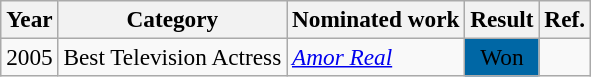<table class="wikitable sortable" style="font-size:97%;">
<tr>
<th>Year</th>
<th>Category</th>
<th>Nominated work</th>
<th>Result</th>
<th class="unsortable">Ref.</th>
</tr>
<tr>
<td style="text-align:center;">2005</td>
<td>Best Television Actress</td>
<td><em><a href='#'>Amor Real</a></em></td>
<td style="background:#0067A5; text-align:center;">Won</td>
<td></td>
</tr>
</table>
